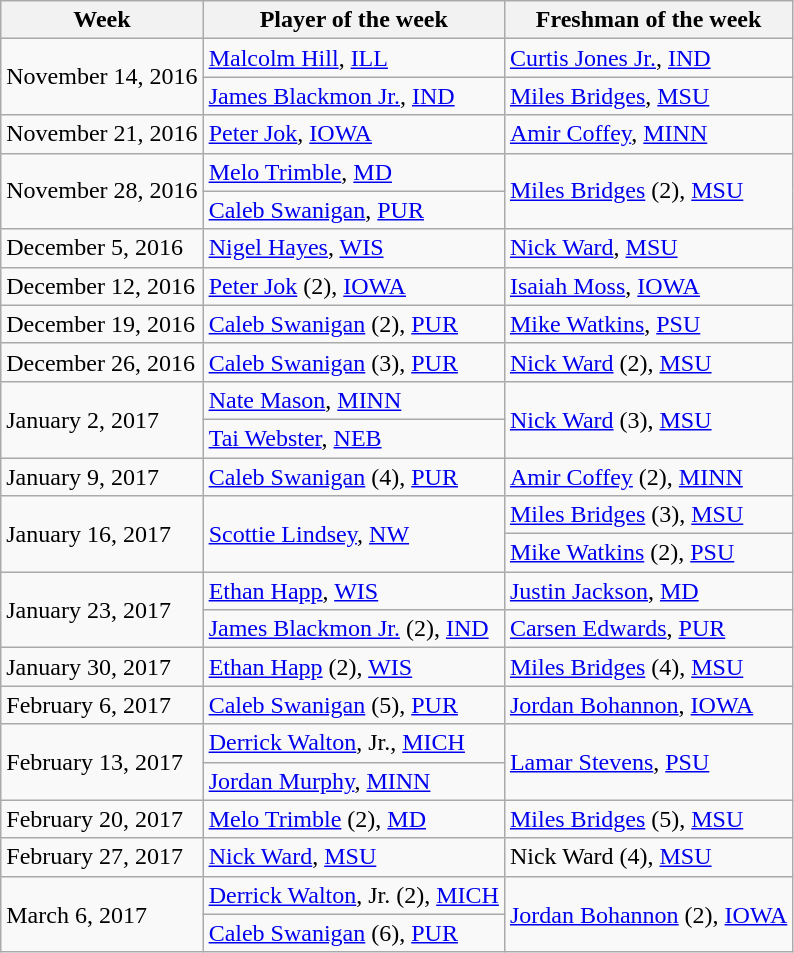<table class="wikitable" border="1">
<tr>
<th>Week</th>
<th>Player of the week</th>
<th>Freshman of the week</th>
</tr>
<tr>
<td rowspan=2 valign=middle>November 14, 2016</td>
<td><a href='#'>Malcolm Hill</a>, <a href='#'>ILL</a></td>
<td><a href='#'>Curtis Jones Jr.</a>, <a href='#'>IND</a></td>
</tr>
<tr>
<td><a href='#'>James Blackmon Jr.</a>, <a href='#'>IND</a></td>
<td><a href='#'>Miles Bridges</a>, <a href='#'>MSU</a></td>
</tr>
<tr>
<td>November 21, 2016</td>
<td><a href='#'>Peter Jok</a>, <a href='#'>IOWA</a></td>
<td><a href='#'>Amir Coffey</a>, <a href='#'>MINN</a></td>
</tr>
<tr>
<td rowspan=2 valign=middle>November 28, 2016</td>
<td><a href='#'>Melo Trimble</a>, <a href='#'>MD</a></td>
<td rowspan=2 valign=middle><a href='#'>Miles Bridges</a> (2), <a href='#'>MSU</a></td>
</tr>
<tr>
<td><a href='#'>Caleb Swanigan</a>, <a href='#'>PUR</a></td>
</tr>
<tr>
<td>December 5, 2016</td>
<td><a href='#'>Nigel Hayes</a>, <a href='#'>WIS</a></td>
<td><a href='#'>Nick Ward</a>, <a href='#'>MSU</a></td>
</tr>
<tr>
<td>December 12, 2016</td>
<td><a href='#'>Peter Jok</a> (2), <a href='#'>IOWA</a></td>
<td><a href='#'>Isaiah Moss</a>, <a href='#'>IOWA</a></td>
</tr>
<tr>
<td>December 19, 2016</td>
<td><a href='#'>Caleb Swanigan</a> (2), <a href='#'>PUR</a></td>
<td><a href='#'>Mike Watkins</a>, <a href='#'>PSU</a></td>
</tr>
<tr>
<td>December 26, 2016</td>
<td><a href='#'>Caleb Swanigan</a> (3), <a href='#'>PUR</a></td>
<td><a href='#'>Nick Ward</a> (2), <a href='#'>MSU</a></td>
</tr>
<tr>
<td rowspan=2 valign=middle>January 2, 2017</td>
<td><a href='#'>Nate Mason</a>, <a href='#'>MINN</a></td>
<td rowspan=2 valign=middle><a href='#'>Nick Ward</a> (3), <a href='#'>MSU</a></td>
</tr>
<tr>
<td><a href='#'>Tai Webster</a>, <a href='#'>NEB</a></td>
</tr>
<tr>
<td>January 9, 2017</td>
<td><a href='#'>Caleb Swanigan</a> (4), <a href='#'>PUR</a></td>
<td><a href='#'>Amir Coffey</a> (2), <a href='#'>MINN</a></td>
</tr>
<tr>
<td rowspan=2 valign=middle>January 16, 2017</td>
<td rowspan=2 valign=middle><a href='#'>Scottie Lindsey</a>, <a href='#'>NW</a></td>
<td><a href='#'>Miles Bridges</a> (3), <a href='#'>MSU</a></td>
</tr>
<tr>
<td><a href='#'>Mike Watkins</a> (2), <a href='#'>PSU</a></td>
</tr>
<tr>
<td rowspan=2 valign=middle>January 23, 2017</td>
<td><a href='#'>Ethan Happ</a>, <a href='#'>WIS</a></td>
<td><a href='#'>Justin Jackson</a>, <a href='#'>MD</a></td>
</tr>
<tr>
<td><a href='#'>James Blackmon Jr.</a> (2), <a href='#'>IND</a></td>
<td><a href='#'>Carsen Edwards</a>, <a href='#'>PUR</a></td>
</tr>
<tr>
<td>January 30, 2017</td>
<td><a href='#'>Ethan Happ</a> (2), <a href='#'>WIS</a></td>
<td><a href='#'>Miles Bridges</a> (4), <a href='#'>MSU</a></td>
</tr>
<tr>
<td>February 6, 2017</td>
<td><a href='#'>Caleb Swanigan</a> (5), <a href='#'>PUR</a></td>
<td><a href='#'>Jordan Bohannon</a>, <a href='#'>IOWA</a></td>
</tr>
<tr>
<td rowspan=2 valign=middle>February 13, 2017</td>
<td><a href='#'>Derrick Walton</a>, Jr., <a href='#'>MICH</a></td>
<td rowspan=2 valign="middle"><a href='#'>Lamar Stevens</a>, <a href='#'>PSU</a></td>
</tr>
<tr>
<td><a href='#'>Jordan Murphy</a>, <a href='#'>MINN</a></td>
</tr>
<tr>
<td>February 20, 2017</td>
<td><a href='#'>Melo Trimble</a> (2), <a href='#'>MD</a></td>
<td><a href='#'>Miles Bridges</a> (5), <a href='#'>MSU</a></td>
</tr>
<tr>
<td>February 27, 2017</td>
<td><a href='#'>Nick Ward</a>,  <a href='#'>MSU</a></td>
<td>Nick Ward (4), <a href='#'>MSU</a></td>
</tr>
<tr>
<td rowspan=2 valign=middle>March 6, 2017</td>
<td><a href='#'>Derrick Walton</a>, Jr. (2), <a href='#'>MICH</a></td>
<td rowspan=2 valign="middle"><a href='#'>Jordan Bohannon</a> (2), <a href='#'>IOWA</a></td>
</tr>
<tr>
<td><a href='#'>Caleb Swanigan</a> (6), <a href='#'>PUR</a></td>
</tr>
</table>
